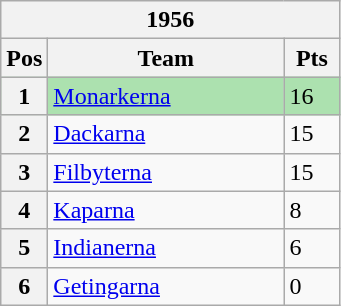<table class="wikitable">
<tr>
<th colspan="3">1956</th>
</tr>
<tr>
<th width=20>Pos</th>
<th width=150>Team</th>
<th width=30>Pts</th>
</tr>
<tr style="background:#ACE1AF;">
<th>1</th>
<td><a href='#'>Monarkerna</a></td>
<td>16</td>
</tr>
<tr>
<th>2</th>
<td><a href='#'>Dackarna</a></td>
<td>15</td>
</tr>
<tr>
<th>3</th>
<td><a href='#'>Filbyterna</a></td>
<td>15</td>
</tr>
<tr>
<th>4</th>
<td><a href='#'>Kaparna</a></td>
<td>8</td>
</tr>
<tr>
<th>5</th>
<td><a href='#'>Indianerna</a></td>
<td>6</td>
</tr>
<tr>
<th>6</th>
<td><a href='#'>Getingarna</a></td>
<td>0</td>
</tr>
</table>
